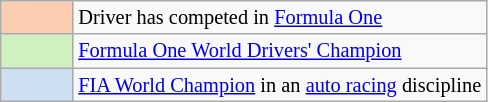<table class="wikitable" style="font-size:85%">
<tr>
<th scope=row width=42px align=center style="background-color:#FBCEB1"></th>
<td>Driver has competed in <a href='#'>Formula One</a></td>
</tr>
<tr>
<th scope=row width=40px align=center style="background-color:#D0F0C0"></th>
<td><a href='#'>Formula One World Drivers' Champion</a></td>
</tr>
<tr>
<th scope=row width=40px align=center style="background-color:#cedff2"></th>
<td><a href='#'>FIA World Champion</a> in an <a href='#'>auto racing</a> discipline</td>
</tr>
</table>
